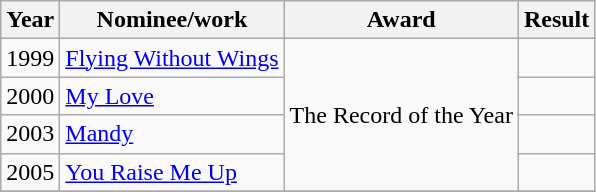<table class="wikitable">
<tr>
<th>Year</th>
<th>Nominee/work</th>
<th>Award</th>
<th>Result</th>
</tr>
<tr>
<td>1999</td>
<td><a href='#'>Flying Without Wings</a></td>
<td rowspan="4">The Record of the Year</td>
<td></td>
</tr>
<tr>
<td>2000</td>
<td><a href='#'>My Love</a></td>
<td></td>
</tr>
<tr>
<td>2003</td>
<td><a href='#'>Mandy</a></td>
<td></td>
</tr>
<tr>
<td>2005</td>
<td><a href='#'>You Raise Me Up</a></td>
<td></td>
</tr>
<tr>
</tr>
</table>
